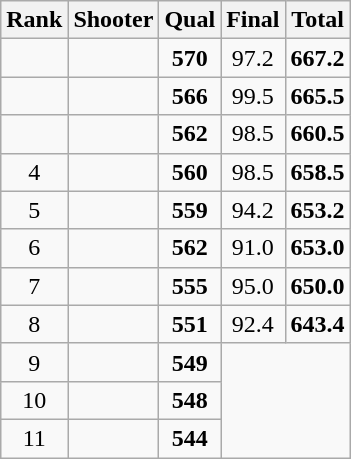<table class="wikitable sortable" style="text-align: center">
<tr>
<th>Rank</th>
<th>Shooter</th>
<th>Qual</th>
<th>Final</th>
<th>Total</th>
</tr>
<tr>
<td></td>
<td align=left></td>
<td><strong>570</strong></td>
<td>97.2</td>
<td><strong>667.2</strong></td>
</tr>
<tr>
<td></td>
<td align=left></td>
<td><strong>566</strong></td>
<td>99.5</td>
<td><strong>665.5</strong></td>
</tr>
<tr>
<td></td>
<td align=left></td>
<td><strong>562</strong></td>
<td>98.5</td>
<td><strong>660.5</strong></td>
</tr>
<tr>
<td>4</td>
<td align=left></td>
<td><strong>560</strong></td>
<td>98.5</td>
<td><strong>658.5</strong></td>
</tr>
<tr>
<td>5</td>
<td align=left></td>
<td><strong>559</strong></td>
<td>94.2</td>
<td><strong>653.2</strong></td>
</tr>
<tr>
<td>6</td>
<td align=left></td>
<td><strong>562</strong></td>
<td>91.0</td>
<td><strong>653.0</strong></td>
</tr>
<tr>
<td>7</td>
<td align=left></td>
<td><strong>555</strong></td>
<td>95.0</td>
<td><strong>650.0</strong></td>
</tr>
<tr>
<td>8</td>
<td align=left></td>
<td><strong>551</strong></td>
<td>92.4</td>
<td><strong>643.4</strong></td>
</tr>
<tr>
<td>9</td>
<td align=left></td>
<td><strong>549</strong></td>
</tr>
<tr>
<td>10</td>
<td align=left></td>
<td><strong>548</strong></td>
</tr>
<tr>
<td>11</td>
<td align=left></td>
<td><strong>544</strong></td>
</tr>
</table>
